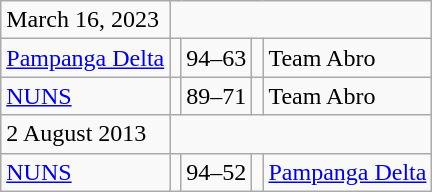<table class="wikitable">
<tr>
<td>March 16, 2023</td>
</tr>
<tr>
<td><a href='#'>Pampanga Delta</a></td>
<td></td>
<td>94–63</td>
<td></td>
<td>Team Abro</td>
</tr>
<tr>
<td><a href='#'>NUNS</a></td>
<td></td>
<td>89–71</td>
<td></td>
<td>Team Abro</td>
</tr>
<tr>
<td>2 August 2013</td>
</tr>
<tr>
<td><a href='#'>NUNS</a></td>
<td></td>
<td>94–52</td>
<td></td>
<td><a href='#'>Pampanga Delta</a></td>
</tr>
</table>
